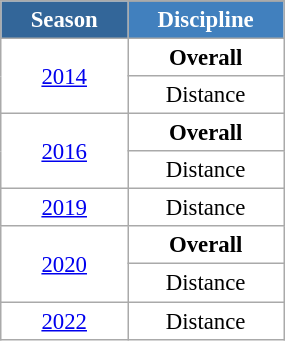<table class="wikitable" style="font-size:95%; text-align:center; border:grey solid 1px; border-collapse:collapse; background:#ffffff;" width="15%">
<tr style="background-color:#369; color:white;">
<td rowspan="2" colspan="1" width="5%"><strong>Season</strong></td>
</tr>
<tr style="background-color:#4180be; color:white;">
<td width="5%"><strong>Discipline</strong></td>
</tr>
<tr>
<td rowspan="2"><a href='#'>2014</a></td>
<td><strong>Overall</strong></td>
</tr>
<tr>
<td>Distance</td>
</tr>
<tr>
<td rowspan="2"><a href='#'>2016</a></td>
<td><strong>Overall</strong></td>
</tr>
<tr>
<td>Distance</td>
</tr>
<tr>
<td><a href='#'>2019</a></td>
<td>Distance</td>
</tr>
<tr>
<td rowspan="2"><a href='#'>2020</a></td>
<td><strong>Overall</strong></td>
</tr>
<tr>
<td>Distance</td>
</tr>
<tr>
<td><a href='#'>2022</a></td>
<td>Distance</td>
</tr>
</table>
